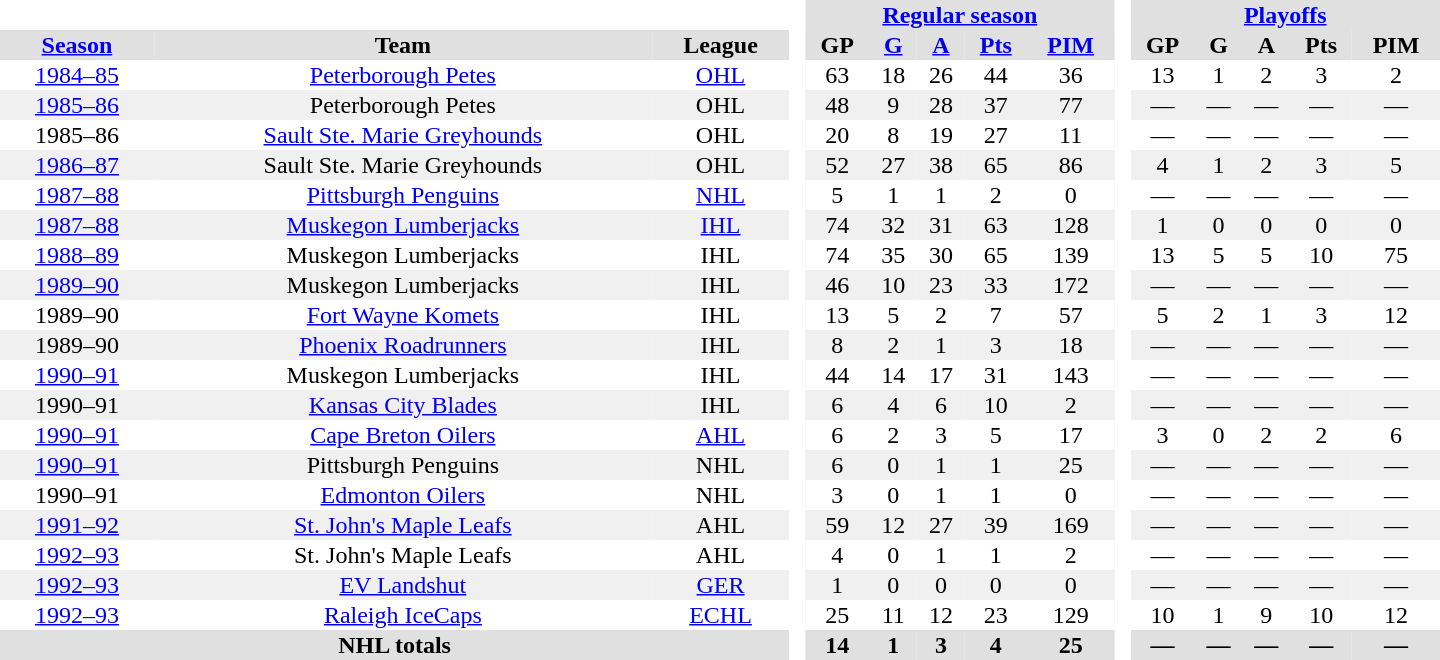<table border="0" cellpadding="1" cellspacing="0" style="text-align:center; width:60em;">
<tr style="background:#e0e0e0;">
<th colspan="3"  bgcolor="#ffffff"> </th>
<th rowspan="99" bgcolor="#ffffff"> </th>
<th colspan="5"><a href='#'>Regular season</a></th>
<th rowspan="99" bgcolor="#ffffff"> </th>
<th colspan="5"><a href='#'>Playoffs</a></th>
</tr>
<tr style="background:#e0e0e0;">
<th><a href='#'>Season</a></th>
<th>Team</th>
<th>League</th>
<th>GP</th>
<th><a href='#'>G</a></th>
<th><a href='#'>A</a></th>
<th><a href='#'>Pts</a></th>
<th><a href='#'>PIM</a></th>
<th>GP</th>
<th>G</th>
<th>A</th>
<th>Pts</th>
<th>PIM</th>
</tr>
<tr align="center">
<td><a href='#'>1984–85</a></td>
<td><a href='#'>Peterborough Petes</a></td>
<td><a href='#'>OHL</a></td>
<td>63</td>
<td>18</td>
<td>26</td>
<td>44</td>
<td>36</td>
<td>13</td>
<td>1</td>
<td>2</td>
<td>3</td>
<td>2</td>
</tr>
<tr align="center" bgcolor="#f0f0f0">
<td><a href='#'>1985–86</a></td>
<td>Peterborough Petes</td>
<td>OHL</td>
<td>48</td>
<td>9</td>
<td>28</td>
<td>37</td>
<td>77</td>
<td>—</td>
<td>—</td>
<td>—</td>
<td>—</td>
<td>—</td>
</tr>
<tr align="center">
<td>1985–86</td>
<td><a href='#'>Sault Ste. Marie Greyhounds</a></td>
<td>OHL</td>
<td>20</td>
<td>8</td>
<td>19</td>
<td>27</td>
<td>11</td>
<td>—</td>
<td>—</td>
<td>—</td>
<td>—</td>
<td>—</td>
</tr>
<tr align="center" bgcolor="#f0f0f0">
<td><a href='#'>1986–87</a></td>
<td>Sault Ste. Marie Greyhounds</td>
<td>OHL</td>
<td>52</td>
<td>27</td>
<td>38</td>
<td>65</td>
<td>86</td>
<td>4</td>
<td>1</td>
<td>2</td>
<td>3</td>
<td>5</td>
</tr>
<tr align="center">
<td><a href='#'>1987–88</a></td>
<td><a href='#'>Pittsburgh Penguins</a></td>
<td><a href='#'>NHL</a></td>
<td>5</td>
<td>1</td>
<td>1</td>
<td>2</td>
<td>0</td>
<td>—</td>
<td>—</td>
<td>—</td>
<td>—</td>
<td>—</td>
</tr>
<tr align="center" bgcolor="#f0f0f0">
<td><a href='#'>1987–88</a></td>
<td><a href='#'>Muskegon Lumberjacks</a></td>
<td><a href='#'>IHL</a></td>
<td>74</td>
<td>32</td>
<td>31</td>
<td>63</td>
<td>128</td>
<td>1</td>
<td>0</td>
<td>0</td>
<td>0</td>
<td>0</td>
</tr>
<tr align="center">
<td><a href='#'>1988–89</a></td>
<td>Muskegon Lumberjacks</td>
<td>IHL</td>
<td>74</td>
<td>35</td>
<td>30</td>
<td>65</td>
<td>139</td>
<td>13</td>
<td>5</td>
<td>5</td>
<td>10</td>
<td>75</td>
</tr>
<tr align="center" bgcolor="#f0f0f0">
<td><a href='#'>1989–90</a></td>
<td>Muskegon Lumberjacks</td>
<td>IHL</td>
<td>46</td>
<td>10</td>
<td>23</td>
<td>33</td>
<td>172</td>
<td>—</td>
<td>—</td>
<td>—</td>
<td>—</td>
<td>—</td>
</tr>
<tr align="center">
<td>1989–90</td>
<td><a href='#'>Fort Wayne Komets</a></td>
<td>IHL</td>
<td>13</td>
<td>5</td>
<td>2</td>
<td>7</td>
<td>57</td>
<td>5</td>
<td>2</td>
<td>1</td>
<td>3</td>
<td>12</td>
</tr>
<tr align="center" bgcolor="#f0f0f0">
<td>1989–90</td>
<td><a href='#'>Phoenix Roadrunners</a></td>
<td>IHL</td>
<td>8</td>
<td>2</td>
<td>1</td>
<td>3</td>
<td>18</td>
<td>—</td>
<td>—</td>
<td>—</td>
<td>—</td>
<td>—</td>
</tr>
<tr align="center">
<td><a href='#'>1990–91</a></td>
<td>Muskegon Lumberjacks</td>
<td>IHL</td>
<td>44</td>
<td>14</td>
<td>17</td>
<td>31</td>
<td>143</td>
<td>—</td>
<td>—</td>
<td>—</td>
<td>—</td>
<td>—</td>
</tr>
<tr align="center" bgcolor="#f0f0f0">
<td>1990–91</td>
<td><a href='#'>Kansas City Blades</a></td>
<td>IHL</td>
<td>6</td>
<td>4</td>
<td>6</td>
<td>10</td>
<td>2</td>
<td>—</td>
<td>—</td>
<td>—</td>
<td>—</td>
<td>—</td>
</tr>
<tr align="center">
<td><a href='#'>1990–91</a></td>
<td><a href='#'>Cape Breton Oilers</a></td>
<td><a href='#'>AHL</a></td>
<td>6</td>
<td>2</td>
<td>3</td>
<td>5</td>
<td>17</td>
<td>3</td>
<td>0</td>
<td>2</td>
<td>2</td>
<td>6</td>
</tr>
<tr align="center" bgcolor="#f0f0f0">
<td><a href='#'>1990–91</a></td>
<td>Pittsburgh Penguins</td>
<td>NHL</td>
<td>6</td>
<td>0</td>
<td>1</td>
<td>1</td>
<td>25</td>
<td>—</td>
<td>—</td>
<td>—</td>
<td>—</td>
<td>—</td>
</tr>
<tr align="center">
<td>1990–91</td>
<td><a href='#'>Edmonton Oilers</a></td>
<td>NHL</td>
<td>3</td>
<td>0</td>
<td>1</td>
<td>1</td>
<td>0</td>
<td>—</td>
<td>—</td>
<td>—</td>
<td>—</td>
<td>—</td>
</tr>
<tr align="center" bgcolor="#f0f0f0">
<td><a href='#'>1991–92</a></td>
<td><a href='#'>St. John's Maple Leafs</a></td>
<td>AHL</td>
<td>59</td>
<td>12</td>
<td>27</td>
<td>39</td>
<td>169</td>
<td>—</td>
<td>—</td>
<td>—</td>
<td>—</td>
<td>—</td>
</tr>
<tr align="center">
<td><a href='#'>1992–93</a></td>
<td>St. John's Maple Leafs</td>
<td>AHL</td>
<td>4</td>
<td>0</td>
<td>1</td>
<td>1</td>
<td>2</td>
<td>—</td>
<td>—</td>
<td>—</td>
<td>—</td>
<td>—</td>
</tr>
<tr align="center" bgcolor="#f0f0f0">
<td><a href='#'>1992–93</a></td>
<td><a href='#'>EV Landshut</a></td>
<td><a href='#'>GER</a></td>
<td>1</td>
<td>0</td>
<td>0</td>
<td>0</td>
<td>0</td>
<td>—</td>
<td>—</td>
<td>—</td>
<td>—</td>
<td>—</td>
</tr>
<tr align="center">
<td><a href='#'>1992–93</a></td>
<td><a href='#'>Raleigh IceCaps</a></td>
<td><a href='#'>ECHL</a></td>
<td>25</td>
<td>11</td>
<td>12</td>
<td>23</td>
<td>129</td>
<td>10</td>
<td>1</td>
<td>9</td>
<td>10</td>
<td>12</td>
</tr>
<tr bgcolor="#e0e0e0">
<th colspan="3">NHL totals</th>
<th>14</th>
<th>1</th>
<th>3</th>
<th>4</th>
<th>25</th>
<th>—</th>
<th>—</th>
<th>—</th>
<th>—</th>
<th>—</th>
</tr>
</table>
